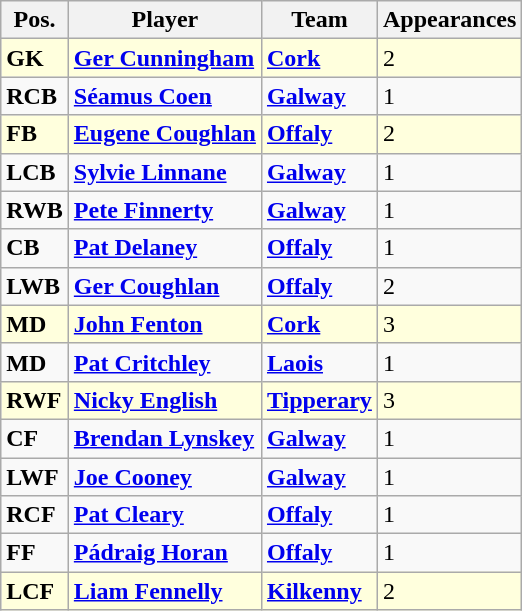<table class="wikitable">
<tr>
<th>Pos.</th>
<th>Player</th>
<th>Team</th>
<th>Appearances</th>
</tr>
<tr bgcolor=#FFFFDD>
<td><strong>GK</strong></td>
<td> <strong><a href='#'>Ger Cunningham</a></strong></td>
<td><strong><a href='#'>Cork</a></strong></td>
<td>2</td>
</tr>
<tr>
<td><strong>RCB</strong></td>
<td> <strong><a href='#'>Séamus Coen</a></strong></td>
<td><strong><a href='#'>Galway</a></strong></td>
<td>1</td>
</tr>
<tr bgcolor=#FFFFDD>
<td><strong>FB</strong></td>
<td> <strong><a href='#'>Eugene Coughlan</a></strong></td>
<td><strong><a href='#'>Offaly</a></strong></td>
<td>2</td>
</tr>
<tr>
<td><strong>LCB</strong></td>
<td> <strong><a href='#'>Sylvie Linnane</a></strong></td>
<td><strong><a href='#'>Galway</a></strong></td>
<td>1</td>
</tr>
<tr>
<td><strong>RWB</strong></td>
<td> <strong><a href='#'>Pete Finnerty</a></strong></td>
<td><strong><a href='#'>Galway</a></strong></td>
<td>1</td>
</tr>
<tr>
<td><strong>CB</strong></td>
<td> <strong><a href='#'>Pat Delaney</a></strong></td>
<td><strong><a href='#'>Offaly</a></strong></td>
<td>1</td>
</tr>
<tr>
<td><strong>LWB</strong></td>
<td> <strong><a href='#'>Ger Coughlan</a></strong></td>
<td><strong><a href='#'>Offaly</a></strong></td>
<td>2</td>
</tr>
<tr bgcolor=#FFFFDD>
<td><strong>MD</strong></td>
<td> <strong><a href='#'>John Fenton</a></strong></td>
<td><strong><a href='#'>Cork</a></strong></td>
<td>3</td>
</tr>
<tr>
<td><strong>MD</strong></td>
<td> <strong><a href='#'>Pat Critchley</a></strong></td>
<td><strong><a href='#'>Laois</a></strong></td>
<td>1</td>
</tr>
<tr bgcolor=#FFFFDD>
<td><strong>RWF</strong></td>
<td> <strong><a href='#'>Nicky English</a></strong></td>
<td><strong><a href='#'>Tipperary</a></strong></td>
<td>3</td>
</tr>
<tr>
<td><strong>CF</strong></td>
<td> <strong><a href='#'>Brendan Lynskey</a></strong></td>
<td><strong><a href='#'>Galway</a></strong></td>
<td>1</td>
</tr>
<tr>
<td><strong>LWF</strong></td>
<td> <strong><a href='#'>Joe Cooney</a></strong></td>
<td><strong><a href='#'>Galway</a></strong></td>
<td>1</td>
</tr>
<tr>
<td><strong>RCF</strong></td>
<td> <strong><a href='#'>Pat Cleary</a></strong></td>
<td><strong><a href='#'>Offaly</a></strong></td>
<td>1</td>
</tr>
<tr>
<td><strong>FF</strong></td>
<td> <strong><a href='#'>Pádraig Horan</a></strong></td>
<td><strong><a href='#'>Offaly</a></strong></td>
<td>1</td>
</tr>
<tr bgcolor=#FFFFDD>
<td><strong>LCF</strong></td>
<td> <strong><a href='#'>Liam Fennelly</a></strong></td>
<td><strong><a href='#'>Kilkenny</a></strong></td>
<td>2</td>
</tr>
</table>
